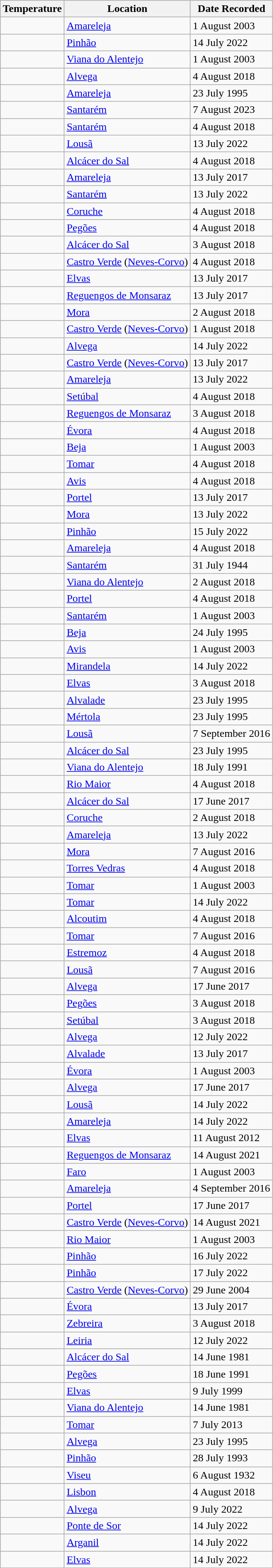<table class="wikitable sortable" border="1">
<tr>
<th>Temperature</th>
<th>Location</th>
<th>Date Recorded</th>
</tr>
<tr>
<td></td>
<td><a href='#'>Amareleja</a></td>
<td>1 August 2003</td>
</tr>
<tr>
<td></td>
<td><a href='#'>Pinhão</a></td>
<td>14 July 2022</td>
</tr>
<tr>
<td></td>
<td><a href='#'>Viana do Alentejo</a></td>
<td>1 August 2003</td>
</tr>
<tr>
<td></td>
<td><a href='#'>Alvega</a></td>
<td>4 August 2018</td>
</tr>
<tr>
<td></td>
<td><a href='#'>Amareleja</a></td>
<td>23 July 1995</td>
</tr>
<tr>
<td></td>
<td><a href='#'>Santarém</a></td>
<td>7 August 2023</td>
</tr>
<tr>
<td></td>
<td><a href='#'>Santarém</a></td>
<td>4 August 2018</td>
</tr>
<tr>
<td></td>
<td><a href='#'>Lousã</a></td>
<td>13 July 2022</td>
</tr>
<tr>
<td></td>
<td><a href='#'>Alcácer do Sal</a></td>
<td>4 August 2018</td>
</tr>
<tr>
<td></td>
<td><a href='#'>Amareleja</a></td>
<td>13 July 2017</td>
</tr>
<tr>
<td></td>
<td><a href='#'>Santarém</a></td>
<td>13 July 2022</td>
</tr>
<tr>
<td></td>
<td><a href='#'>Coruche</a></td>
<td>4 August 2018</td>
</tr>
<tr>
<td></td>
<td><a href='#'>Pegões</a></td>
<td>4 August 2018</td>
</tr>
<tr>
<td></td>
<td><a href='#'>Alcácer do Sal</a></td>
<td>3 August 2018</td>
</tr>
<tr>
<td></td>
<td><a href='#'>Castro Verde</a> (<a href='#'>Neves-Corvo</a>)</td>
<td>4 August 2018</td>
</tr>
<tr>
<td></td>
<td><a href='#'>Elvas</a></td>
<td>13 July 2017</td>
</tr>
<tr>
<td></td>
<td><a href='#'>Reguengos de Monsaraz</a></td>
<td>13 July 2017</td>
</tr>
<tr>
<td></td>
<td><a href='#'>Mora</a></td>
<td>2 August 2018</td>
</tr>
<tr>
<td></td>
<td><a href='#'>Castro Verde</a> (<a href='#'>Neves-Corvo</a>)</td>
<td>1 August 2018</td>
</tr>
<tr>
<td></td>
<td><a href='#'>Alvega</a></td>
<td>14 July 2022</td>
</tr>
<tr>
<td></td>
<td><a href='#'>Castro Verde</a> (<a href='#'>Neves-Corvo</a>)</td>
<td>13 July 2017</td>
</tr>
<tr>
<td></td>
<td><a href='#'>Amareleja</a></td>
<td>13 July 2022</td>
</tr>
<tr>
<td></td>
<td><a href='#'>Setúbal</a></td>
<td>4 August 2018</td>
</tr>
<tr>
<td></td>
<td><a href='#'>Reguengos de Monsaraz</a></td>
<td>3 August 2018</td>
</tr>
<tr>
<td></td>
<td><a href='#'>Évora</a></td>
<td>4 August 2018</td>
</tr>
<tr>
<td></td>
<td><a href='#'>Beja</a></td>
<td>1 August 2003</td>
</tr>
<tr>
<td></td>
<td><a href='#'>Tomar</a></td>
<td>4 August 2018</td>
</tr>
<tr>
<td></td>
<td><a href='#'>Avis</a></td>
<td>4 August 2018</td>
</tr>
<tr>
<td></td>
<td><a href='#'>Portel</a></td>
<td>13 July 2017</td>
</tr>
<tr>
<td></td>
<td><a href='#'>Mora</a></td>
<td>13 July 2022</td>
</tr>
<tr>
<td></td>
<td><a href='#'>Pinhão</a></td>
<td>15 July 2022</td>
</tr>
<tr>
<td></td>
<td><a href='#'>Amareleja</a></td>
<td>4 August 2018</td>
</tr>
<tr>
<td></td>
<td><a href='#'>Santarém</a></td>
<td>31 July 1944</td>
</tr>
<tr>
<td></td>
<td><a href='#'>Viana do Alentejo</a></td>
<td>2 August 2018</td>
</tr>
<tr>
<td></td>
<td><a href='#'>Portel</a></td>
<td>4 August 2018</td>
</tr>
<tr>
<td></td>
<td><a href='#'>Santarém</a></td>
<td>1 August 2003</td>
</tr>
<tr>
<td></td>
<td><a href='#'>Beja</a></td>
<td>24 July 1995</td>
</tr>
<tr>
<td></td>
<td><a href='#'>Avis</a></td>
<td>1 August 2003</td>
</tr>
<tr>
<td></td>
<td><a href='#'>Mirandela</a></td>
<td>14 July 2022</td>
</tr>
<tr>
<td></td>
<td><a href='#'>Elvas</a></td>
<td>3 August 2018</td>
</tr>
<tr>
<td></td>
<td><a href='#'>Alvalade</a></td>
<td>23 July 1995</td>
</tr>
<tr>
<td></td>
<td><a href='#'>Mértola</a></td>
<td>23 July 1995</td>
</tr>
<tr>
<td></td>
<td><a href='#'>Lousã</a></td>
<td>7 September 2016</td>
</tr>
<tr>
<td></td>
<td><a href='#'>Alcácer do Sal</a></td>
<td>23 July 1995</td>
</tr>
<tr>
<td></td>
<td><a href='#'>Viana do Alentejo</a></td>
<td>18 July 1991</td>
</tr>
<tr>
<td></td>
<td><a href='#'>Rio Maior</a></td>
<td>4 August 2018</td>
</tr>
<tr>
<td></td>
<td><a href='#'>Alcácer do Sal</a></td>
<td>17 June 2017</td>
</tr>
<tr>
<td></td>
<td><a href='#'>Coruche</a></td>
<td>2 August 2018</td>
</tr>
<tr>
<td></td>
<td><a href='#'>Amareleja</a></td>
<td>13 July 2022</td>
</tr>
<tr>
<td></td>
<td><a href='#'>Mora</a></td>
<td>7 August 2016</td>
</tr>
<tr>
<td></td>
<td><a href='#'>Torres Vedras</a></td>
<td>4 August 2018</td>
</tr>
<tr>
<td></td>
<td><a href='#'>Tomar</a></td>
<td>1 August 2003</td>
</tr>
<tr>
<td></td>
<td><a href='#'>Tomar</a></td>
<td>14 July 2022</td>
</tr>
<tr>
<td></td>
<td><a href='#'>Alcoutim</a></td>
<td>4 August 2018</td>
</tr>
<tr>
<td></td>
<td><a href='#'>Tomar</a></td>
<td>7 August 2016</td>
</tr>
<tr>
<td></td>
<td><a href='#'>Estremoz</a></td>
<td>4 August 2018</td>
</tr>
<tr>
<td></td>
<td><a href='#'>Lousã</a></td>
<td>7 August 2016</td>
</tr>
<tr>
<td></td>
<td><a href='#'>Alvega</a></td>
<td>17 June 2017</td>
</tr>
<tr>
<td></td>
<td><a href='#'>Pegões</a></td>
<td>3 August 2018</td>
</tr>
<tr>
<td></td>
<td><a href='#'>Setúbal</a></td>
<td>3 August 2018</td>
</tr>
<tr>
<td></td>
<td><a href='#'>Alvega</a></td>
<td>12 July 2022</td>
</tr>
<tr>
<td></td>
<td><a href='#'>Alvalade</a></td>
<td>13 July 2017</td>
</tr>
<tr>
<td></td>
<td><a href='#'>Évora</a></td>
<td>1 August 2003</td>
</tr>
<tr>
<td></td>
<td><a href='#'>Alvega</a></td>
<td>17 June 2017</td>
</tr>
<tr>
<td></td>
<td><a href='#'>Lousã</a></td>
<td>14 July 2022</td>
</tr>
<tr>
<td></td>
<td><a href='#'>Amareleja</a></td>
<td>14 July 2022</td>
</tr>
<tr>
<td></td>
<td><a href='#'>Elvas</a></td>
<td>11 August 2012</td>
</tr>
<tr>
<td></td>
<td><a href='#'>Reguengos de Monsaraz</a></td>
<td>14 August 2021</td>
</tr>
<tr>
<td></td>
<td><a href='#'>Faro</a></td>
<td>1 August 2003</td>
</tr>
<tr>
<td></td>
<td><a href='#'>Amareleja</a></td>
<td>4 September 2016</td>
</tr>
<tr>
<td></td>
<td><a href='#'>Portel</a></td>
<td>17 June 2017</td>
</tr>
<tr>
<td></td>
<td><a href='#'>Castro Verde</a> (<a href='#'>Neves-Corvo</a>)</td>
<td>14 August 2021</td>
</tr>
<tr>
<td></td>
<td><a href='#'>Rio Maior</a></td>
<td>1 August 2003</td>
</tr>
<tr>
<td></td>
<td><a href='#'>Pinhão</a></td>
<td>16 July 2022</td>
</tr>
<tr>
<td></td>
<td><a href='#'>Pinhão</a></td>
<td>17 July 2022</td>
</tr>
<tr>
<td></td>
<td><a href='#'>Castro Verde</a> (<a href='#'>Neves-Corvo</a>)</td>
<td>29 June 2004</td>
</tr>
<tr>
<td></td>
<td><a href='#'>Évora</a></td>
<td>13 July 2017</td>
</tr>
<tr>
<td></td>
<td><a href='#'>Zebreira</a></td>
<td>3 August 2018</td>
</tr>
<tr>
<td></td>
<td><a href='#'>Leiria</a></td>
<td>12 July 2022</td>
</tr>
<tr>
<td></td>
<td><a href='#'>Alcácer do Sal</a></td>
<td>14 June 1981</td>
</tr>
<tr>
<td></td>
<td><a href='#'>Pegões</a></td>
<td>18 June 1991</td>
</tr>
<tr>
<td></td>
<td><a href='#'>Elvas</a></td>
<td>9 July 1999</td>
</tr>
<tr>
<td></td>
<td><a href='#'>Viana do Alentejo</a></td>
<td>14 June 1981</td>
</tr>
<tr>
<td></td>
<td><a href='#'>Tomar</a></td>
<td>7 July 2013</td>
</tr>
<tr>
<td></td>
<td><a href='#'>Alvega</a></td>
<td>23 July 1995</td>
</tr>
<tr>
<td></td>
<td><a href='#'>Pinhão</a></td>
<td>28 July 1993</td>
</tr>
<tr>
<td></td>
<td><a href='#'>Viseu</a></td>
<td>6 August 1932</td>
</tr>
<tr>
<td></td>
<td><a href='#'>Lisbon</a></td>
<td>4 August 2018</td>
</tr>
<tr>
<td></td>
<td><a href='#'>Alvega</a></td>
<td>9 July 2022</td>
</tr>
<tr>
<td></td>
<td><a href='#'>Ponte de Sor</a></td>
<td>14 July 2022</td>
</tr>
<tr>
<td></td>
<td><a href='#'>Arganil</a></td>
<td>14 July 2022</td>
</tr>
<tr>
<td></td>
<td><a href='#'>Elvas</a></td>
<td>14 July 2022</td>
</tr>
</table>
